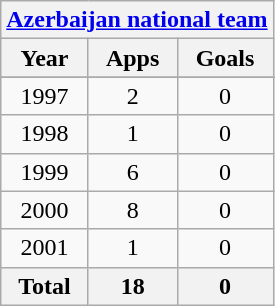<table class="wikitable" style="text-align:center">
<tr>
<th colspan=3><a href='#'>Azerbaijan national team</a></th>
</tr>
<tr>
<th>Year</th>
<th>Apps</th>
<th>Goals</th>
</tr>
<tr>
</tr>
<tr>
<td>1997</td>
<td>2</td>
<td>0</td>
</tr>
<tr>
<td>1998</td>
<td>1</td>
<td>0</td>
</tr>
<tr>
<td>1999</td>
<td>6</td>
<td>0</td>
</tr>
<tr>
<td>2000</td>
<td>8</td>
<td>0</td>
</tr>
<tr>
<td>2001</td>
<td>1</td>
<td>0</td>
</tr>
<tr>
<th>Total</th>
<th>18</th>
<th>0</th>
</tr>
</table>
